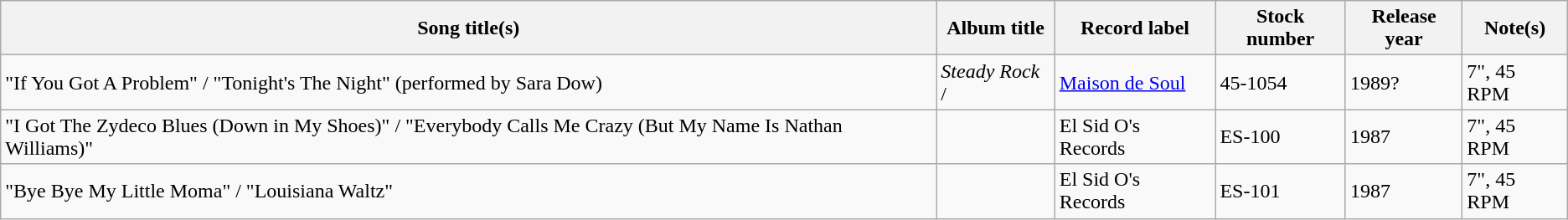<table class="wikitable sortable">
<tr>
<th scope="col">Song title(s)</th>
<th scope="col">Album title</th>
<th scope="col">Record label</th>
<th scope="col">Stock number</th>
<th scope="col">Release year</th>
<th scope="col">Note(s)</th>
</tr>
<tr>
<td>"If You Got A Problem" / "Tonight's The Night" (performed by Sara Dow)</td>
<td><em>Steady Rock</em> / <unknown></td>
<td><a href='#'>Maison de Soul</a></td>
<td>45-1054</td>
<td>1989?</td>
<td>7", 45 RPM</td>
</tr>
<tr>
<td>"I Got The Zydeco Blues (Down in My Shoes)" / "Everybody Calls Me Crazy (But My Name Is Nathan Williams)"</td>
<td><unknown></td>
<td>El Sid O's Records</td>
<td>ES-100</td>
<td>1987</td>
<td>7", 45 RPM</td>
</tr>
<tr>
<td>"Bye Bye My Little Moma" / "Louisiana Waltz"</td>
<td><unknown></td>
<td>El Sid O's Records</td>
<td>ES-101</td>
<td>1987</td>
<td>7", 45 RPM</td>
</tr>
</table>
